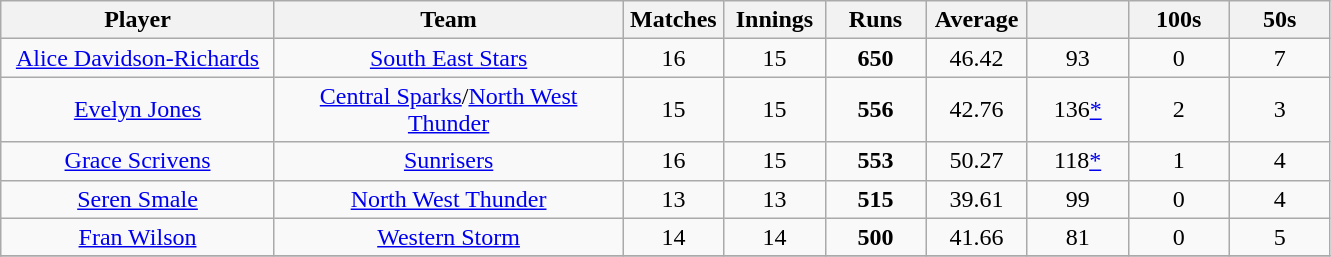<table class="wikitable" style="text-align:center;">
<tr>
<th width=175>Player</th>
<th width=225>Team</th>
<th width=60>Matches</th>
<th width=60>Innings</th>
<th width=60>Runs</th>
<th width=60>Average</th>
<th width=60></th>
<th width=60>100s</th>
<th width=60>50s</th>
</tr>
<tr>
<td><a href='#'>Alice Davidson-Richards</a></td>
<td><a href='#'>South East Stars</a></td>
<td>16</td>
<td>15</td>
<td><strong>650</strong></td>
<td>46.42</td>
<td>93</td>
<td>0</td>
<td>7</td>
</tr>
<tr>
<td><a href='#'>Evelyn Jones</a></td>
<td><a href='#'>Central Sparks</a>/<a href='#'>North West Thunder</a></td>
<td>15</td>
<td>15</td>
<td><strong>556</strong></td>
<td>42.76</td>
<td>136<a href='#'>*</a></td>
<td>2</td>
<td>3</td>
</tr>
<tr>
<td><a href='#'>Grace Scrivens</a></td>
<td><a href='#'>Sunrisers</a></td>
<td>16</td>
<td>15</td>
<td><strong>553</strong></td>
<td>50.27</td>
<td>118<a href='#'>*</a></td>
<td>1</td>
<td>4</td>
</tr>
<tr>
<td><a href='#'>Seren Smale</a></td>
<td><a href='#'>North West Thunder</a></td>
<td>13</td>
<td>13</td>
<td><strong>515</strong></td>
<td>39.61</td>
<td>99</td>
<td>0</td>
<td>4</td>
</tr>
<tr>
<td><a href='#'>Fran Wilson</a></td>
<td><a href='#'>Western Storm</a></td>
<td>14</td>
<td>14</td>
<td><strong>500</strong></td>
<td>41.66</td>
<td>81</td>
<td>0</td>
<td>5</td>
</tr>
<tr>
</tr>
</table>
